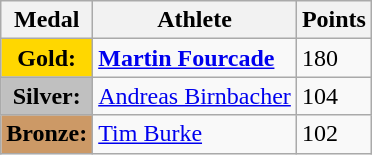<table class="wikitable">
<tr>
<th><strong>Medal</strong></th>
<th><strong>Athlete</strong></th>
<th><strong>Points</strong></th>
</tr>
<tr>
<td style="text-align:center;background-color:gold;"><strong>Gold:</strong></td>
<td> <strong><a href='#'>Martin Fourcade</a></strong></td>
<td>180</td>
</tr>
<tr>
<td style="text-align:center;background-color:silver;"><strong>Silver:</strong></td>
<td> <a href='#'>Andreas Birnbacher</a></td>
<td>104</td>
</tr>
<tr>
<td style="text-align:center;background-color:#CC9966;"><strong>Bronze:</strong></td>
<td> <a href='#'>Tim Burke</a></td>
<td>102</td>
</tr>
</table>
